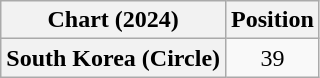<table class="wikitable plainrowheaders" style="text-align:center">
<tr>
<th scope="col">Chart (2024)</th>
<th scope="col">Position</th>
</tr>
<tr>
<th scope="row">South Korea (Circle)</th>
<td>39</td>
</tr>
</table>
